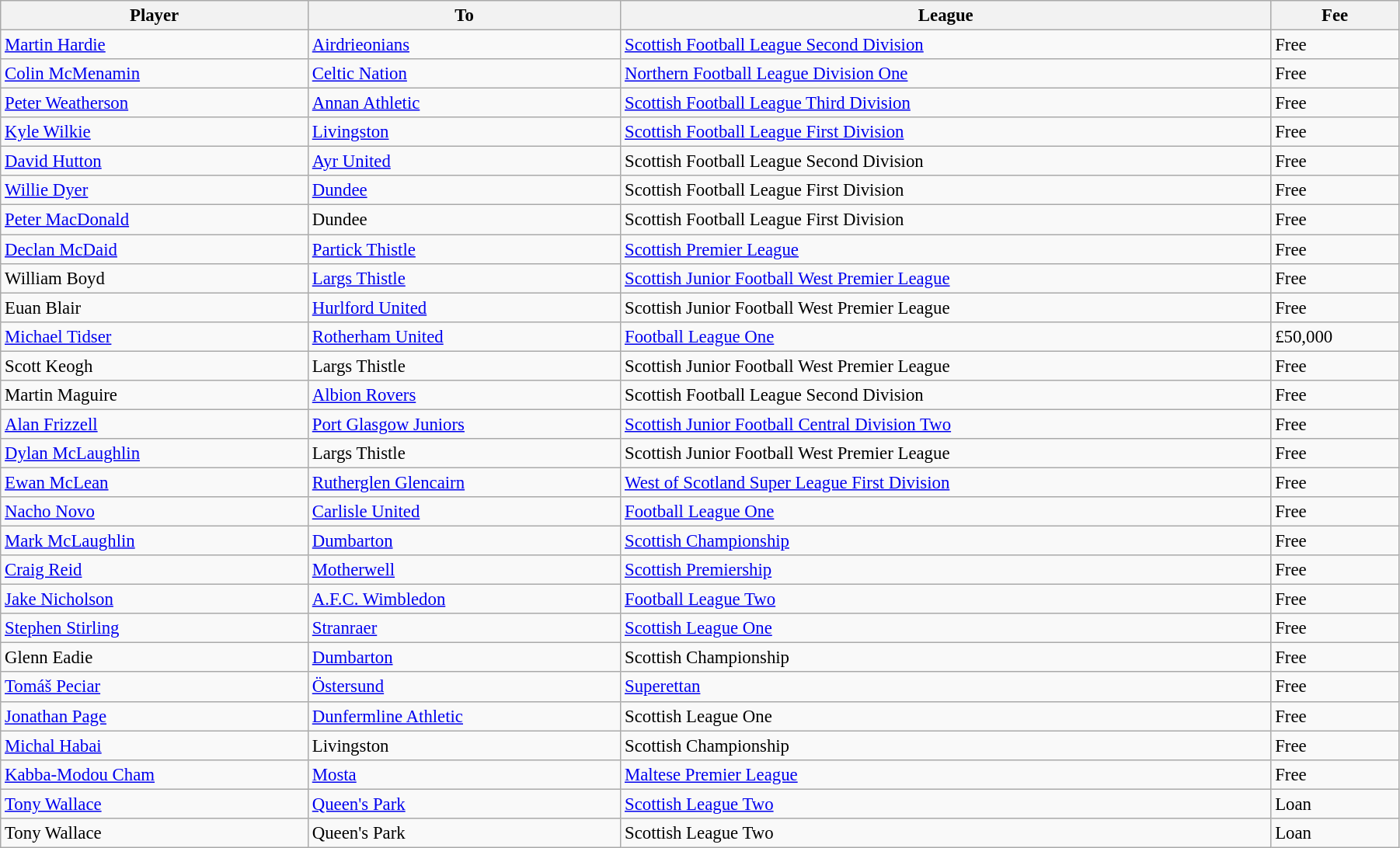<table class="wikitable" style="text-align:center; font-size:95%;width:95%; text-align:left">
<tr>
<th>Player</th>
<th>To</th>
<th>League</th>
<th>Fee</th>
</tr>
<tr>
<td> <a href='#'>Martin Hardie</a></td>
<td> <a href='#'>Airdrieonians</a></td>
<td><a href='#'>Scottish Football League Second Division</a></td>
<td>Free</td>
</tr>
<tr>
<td> <a href='#'>Colin McMenamin</a></td>
<td> <a href='#'>Celtic Nation</a></td>
<td><a href='#'>Northern Football League Division One</a></td>
<td>Free</td>
</tr>
<tr>
<td> <a href='#'>Peter Weatherson</a></td>
<td> <a href='#'>Annan Athletic</a></td>
<td><a href='#'>Scottish Football League Third Division</a></td>
<td>Free</td>
</tr>
<tr>
<td> <a href='#'>Kyle Wilkie</a></td>
<td> <a href='#'>Livingston</a></td>
<td><a href='#'>Scottish Football League First Division</a></td>
<td>Free</td>
</tr>
<tr>
<td> <a href='#'>David Hutton</a></td>
<td> <a href='#'>Ayr United</a></td>
<td>Scottish Football League Second Division</td>
<td>Free</td>
</tr>
<tr>
<td> <a href='#'>Willie Dyer</a></td>
<td> <a href='#'>Dundee</a></td>
<td>Scottish Football League First Division</td>
<td>Free</td>
</tr>
<tr>
<td> <a href='#'>Peter MacDonald</a></td>
<td> Dundee</td>
<td>Scottish Football League First Division</td>
<td>Free</td>
</tr>
<tr>
<td> <a href='#'>Declan McDaid</a></td>
<td> <a href='#'>Partick Thistle</a></td>
<td><a href='#'>Scottish Premier League</a></td>
<td>Free</td>
</tr>
<tr>
<td> William Boyd</td>
<td> <a href='#'>Largs Thistle</a></td>
<td><a href='#'>Scottish Junior Football West Premier League</a></td>
<td>Free</td>
</tr>
<tr>
<td> Euan Blair</td>
<td> <a href='#'>Hurlford United</a></td>
<td>Scottish Junior Football West Premier League</td>
<td>Free</td>
</tr>
<tr>
<td> <a href='#'>Michael Tidser</a></td>
<td> <a href='#'>Rotherham United</a></td>
<td><a href='#'>Football League One</a></td>
<td>£50,000</td>
</tr>
<tr>
<td> Scott Keogh</td>
<td> Largs Thistle</td>
<td>Scottish Junior Football West Premier League</td>
<td>Free</td>
</tr>
<tr>
<td> Martin Maguire</td>
<td> <a href='#'>Albion Rovers</a></td>
<td>Scottish Football League Second Division</td>
<td>Free</td>
</tr>
<tr>
<td> <a href='#'>Alan Frizzell</a></td>
<td> <a href='#'>Port Glasgow Juniors</a></td>
<td><a href='#'>Scottish Junior Football Central Division Two</a></td>
<td>Free</td>
</tr>
<tr>
<td> <a href='#'>Dylan McLaughlin</a></td>
<td> Largs Thistle</td>
<td>Scottish Junior Football West Premier League</td>
<td>Free</td>
</tr>
<tr>
<td> <a href='#'>Ewan McLean</a></td>
<td> <a href='#'>Rutherglen Glencairn</a></td>
<td><a href='#'>West of Scotland Super League First Division</a></td>
<td>Free</td>
</tr>
<tr>
<td> <a href='#'>Nacho Novo</a></td>
<td> <a href='#'>Carlisle United</a></td>
<td><a href='#'>Football League One</a></td>
<td>Free</td>
</tr>
<tr>
<td> <a href='#'>Mark McLaughlin</a></td>
<td> <a href='#'>Dumbarton</a></td>
<td><a href='#'>Scottish Championship</a></td>
<td>Free</td>
</tr>
<tr>
<td> <a href='#'>Craig Reid</a></td>
<td> <a href='#'>Motherwell</a></td>
<td><a href='#'>Scottish Premiership</a></td>
<td>Free</td>
</tr>
<tr>
<td> <a href='#'>Jake Nicholson</a></td>
<td> <a href='#'>A.F.C. Wimbledon</a></td>
<td><a href='#'>Football League Two</a></td>
<td>Free</td>
</tr>
<tr>
<td> <a href='#'>Stephen Stirling</a></td>
<td> <a href='#'>Stranraer</a></td>
<td><a href='#'>Scottish League One</a></td>
<td>Free</td>
</tr>
<tr>
<td> Glenn Eadie</td>
<td> <a href='#'>Dumbarton</a></td>
<td>Scottish Championship</td>
<td>Free</td>
</tr>
<tr>
<td> <a href='#'>Tomáš Peciar</a></td>
<td> <a href='#'>Östersund</a></td>
<td><a href='#'>Superettan</a></td>
<td>Free</td>
</tr>
<tr>
<td> <a href='#'>Jonathan Page</a></td>
<td> <a href='#'>Dunfermline Athletic</a></td>
<td>Scottish League One</td>
<td>Free</td>
</tr>
<tr>
<td> <a href='#'>Michal Habai</a></td>
<td> Livingston</td>
<td>Scottish Championship</td>
<td>Free</td>
</tr>
<tr>
<td> <a href='#'>Kabba-Modou Cham</a></td>
<td> <a href='#'>Mosta</a></td>
<td><a href='#'>Maltese Premier League</a></td>
<td>Free</td>
</tr>
<tr>
<td> <a href='#'>Tony Wallace</a></td>
<td> <a href='#'>Queen's Park</a></td>
<td><a href='#'>Scottish League Two</a></td>
<td>Loan</td>
</tr>
<tr>
<td> Tony Wallace</td>
<td> Queen's Park</td>
<td>Scottish League Two</td>
<td>Loan</td>
</tr>
</table>
